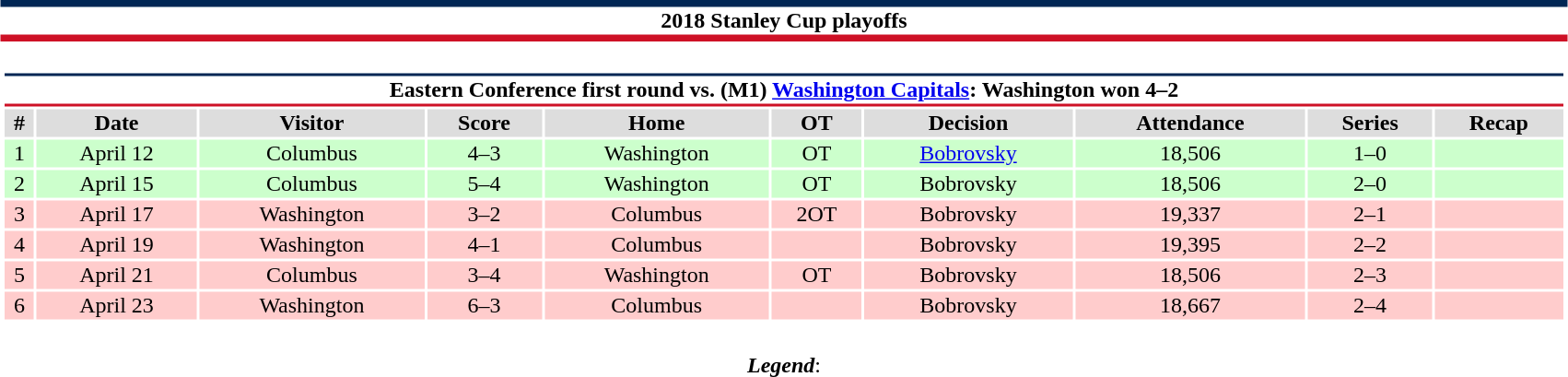<table class="toccolours" style="width:90%; clear:both; margin:1.5em auto; text-align:center;">
<tr>
<th colspan=10 style="background:#FFFFFF; border-top:#002654 5px solid; border-bottom:#CE1126 5px solid;">2018 Stanley Cup playoffs</th>
</tr>
<tr>
<td colspan=10><br><table class="toccolours collapsible collapsed" style="width:100%;">
<tr>
<th colspan=10 style="background:#FFFFFF; border-top:#002654 2px solid; border-bottom:#CE1126 2px solid;">Eastern Conference first round vs. (M1) <a href='#'>Washington Capitals</a>: Washington won 4–2</th>
</tr>
<tr style="background:#ddd;">
<th>#</th>
<th>Date</th>
<th>Visitor</th>
<th>Score</th>
<th>Home</th>
<th>OT</th>
<th>Decision</th>
<th>Attendance</th>
<th>Series</th>
<th>Recap</th>
</tr>
<tr style="background:#cfc;">
<td>1</td>
<td>April 12</td>
<td>Columbus</td>
<td>4–3</td>
<td>Washington</td>
<td>OT</td>
<td><a href='#'>Bobrovsky</a></td>
<td>18,506</td>
<td>1–0</td>
<td></td>
</tr>
<tr style="background:#cfc;">
<td>2</td>
<td>April 15</td>
<td>Columbus</td>
<td>5–4</td>
<td>Washington</td>
<td>OT</td>
<td>Bobrovsky</td>
<td>18,506</td>
<td>2–0</td>
<td></td>
</tr>
<tr style="background:#fcc;">
<td>3</td>
<td>April 17</td>
<td>Washington</td>
<td>3–2</td>
<td>Columbus</td>
<td>2OT</td>
<td>Bobrovsky</td>
<td>19,337</td>
<td>2–1</td>
<td></td>
</tr>
<tr style="background:#fcc;">
<td>4</td>
<td>April 19</td>
<td>Washington</td>
<td>4–1</td>
<td>Columbus</td>
<td></td>
<td>Bobrovsky</td>
<td>19,395</td>
<td>2–2</td>
<td></td>
</tr>
<tr style="background:#fcc;">
<td>5</td>
<td>April 21</td>
<td>Columbus</td>
<td>3–4</td>
<td>Washington</td>
<td>OT</td>
<td>Bobrovsky</td>
<td>18,506</td>
<td>2–3</td>
<td></td>
</tr>
<tr style="background:#fcc;">
<td>6</td>
<td>April 23</td>
<td>Washington</td>
<td>6–3</td>
<td>Columbus</td>
<td></td>
<td>Bobrovsky</td>
<td>18,667</td>
<td>2–4</td>
<td></td>
</tr>
</table>
</td>
</tr>
<tr>
<td colspan="10" style="text-align:center;"><br><strong><em>Legend</em></strong>:

</td>
</tr>
</table>
